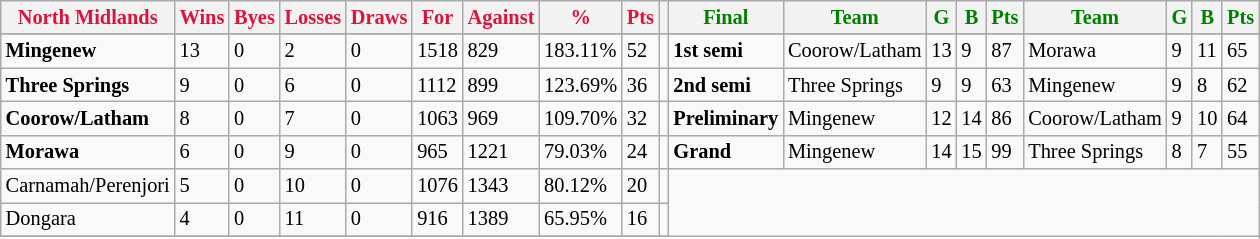<table style="font-size: 85%; text-align: left;" class="wikitable">
<tr>
<th style="color:crimson">North Midlands</th>
<th style="color:crimson">Wins</th>
<th style="color:crimson">Byes</th>
<th style="color:crimson">Losses</th>
<th style="color:crimson">Draws</th>
<th style="color:crimson">For</th>
<th style="color:crimson">Against</th>
<th style="color:crimson">%</th>
<th style="color:crimson">Pts</th>
<th></th>
<th style="color:green">Final</th>
<th style="color:green">Team</th>
<th style="color:green">G</th>
<th style="color:green">B</th>
<th style="color:green">Pts</th>
<th style="color:green">Team</th>
<th style="color:green">G</th>
<th style="color:green">B</th>
<th style="color:green">Pts</th>
</tr>
<tr>
</tr>
<tr>
</tr>
<tr>
<td><strong>	Mingenew	</strong></td>
<td>13</td>
<td>0</td>
<td>2</td>
<td>0</td>
<td>1518</td>
<td>829</td>
<td>183.11%</td>
<td>52</td>
<td></td>
<td><strong>1st semi</strong></td>
<td>Coorow/Latham</td>
<td>13</td>
<td>9</td>
<td>87</td>
<td>Morawa</td>
<td>9</td>
<td>11</td>
<td>65</td>
</tr>
<tr>
<td><strong>	Three Springs	</strong></td>
<td>9</td>
<td>0</td>
<td>6</td>
<td>0</td>
<td>1112</td>
<td>899</td>
<td>123.69%</td>
<td>36</td>
<td></td>
<td><strong>2nd semi</strong></td>
<td>Three Springs</td>
<td>9</td>
<td>9</td>
<td>63</td>
<td>Mingenew</td>
<td>9</td>
<td>8</td>
<td>62</td>
</tr>
<tr>
<td><strong>	Coorow/Latham	</strong></td>
<td>8</td>
<td>0</td>
<td>7</td>
<td>0</td>
<td>1063</td>
<td>969</td>
<td>109.70%</td>
<td>32</td>
<td></td>
<td><strong>Preliminary</strong></td>
<td>Mingenew</td>
<td>12</td>
<td>14</td>
<td>86</td>
<td>Coorow/Latham</td>
<td>9</td>
<td>10</td>
<td>64</td>
</tr>
<tr>
<td><strong>	Morawa	</strong></td>
<td>6</td>
<td>0</td>
<td>9</td>
<td>0</td>
<td>965</td>
<td>1221</td>
<td>79.03%</td>
<td>24</td>
<td></td>
<td><strong>Grand</strong></td>
<td>Mingenew</td>
<td>14</td>
<td>15</td>
<td>99</td>
<td>Three Springs</td>
<td>8</td>
<td>7</td>
<td>55</td>
</tr>
<tr>
<td>Carnamah/Perenjori</td>
<td>5</td>
<td>0</td>
<td>10</td>
<td>0</td>
<td>1076</td>
<td>1343</td>
<td>80.12%</td>
<td>20</td>
<td></td>
</tr>
<tr>
<td>Dongara</td>
<td>4</td>
<td>0</td>
<td>11</td>
<td>0</td>
<td>916</td>
<td>1389</td>
<td>65.95%</td>
<td>16</td>
<td></td>
</tr>
<tr>
</tr>
</table>
